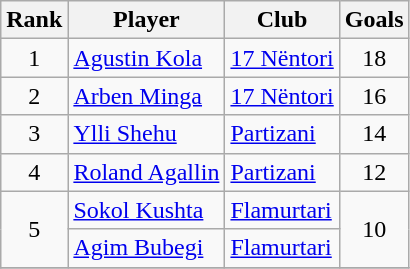<table class="wikitable" style="text-align:center">
<tr>
<th>Rank</th>
<th>Player</th>
<th>Club</th>
<th>Goals</th>
</tr>
<tr>
<td>1</td>
<td align="left"> <a href='#'>Agustin Kola</a></td>
<td align="left"><a href='#'>17 Nëntori</a></td>
<td>18</td>
</tr>
<tr>
<td>2</td>
<td align="left"> <a href='#'>Arben Minga</a></td>
<td align="left"><a href='#'>17 Nëntori</a></td>
<td>16</td>
</tr>
<tr>
<td>3</td>
<td align="left"> <a href='#'>Ylli Shehu</a></td>
<td align="left"><a href='#'>Partizani</a></td>
<td>14</td>
</tr>
<tr>
<td>4</td>
<td align="left"> <a href='#'>Roland Agallin</a></td>
<td align="left"><a href='#'>Partizani</a></td>
<td>12</td>
</tr>
<tr>
<td rowspan="2">5</td>
<td align="left"> <a href='#'>Sokol Kushta</a></td>
<td align="left"><a href='#'>Flamurtari</a></td>
<td rowspan="2">10</td>
</tr>
<tr>
<td align="left"> <a href='#'>Agim Bubegi</a></td>
<td align="left"><a href='#'>Flamurtari</a></td>
</tr>
<tr>
</tr>
</table>
